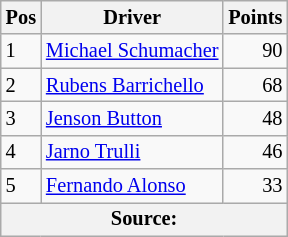<table class="wikitable" style="font-size: 85%;">
<tr>
<th>Pos</th>
<th>Driver</th>
<th>Points</th>
</tr>
<tr>
<td>1</td>
<td> <a href='#'>Michael Schumacher</a></td>
<td align="right">90</td>
</tr>
<tr>
<td>2</td>
<td> <a href='#'>Rubens Barrichello</a></td>
<td align="right">68</td>
</tr>
<tr>
<td>3</td>
<td> <a href='#'>Jenson Button</a></td>
<td align="right">48</td>
</tr>
<tr>
<td>4</td>
<td> <a href='#'>Jarno Trulli</a></td>
<td align="right">46</td>
</tr>
<tr>
<td>5</td>
<td> <a href='#'>Fernando Alonso</a></td>
<td align="right">33</td>
</tr>
<tr>
<th colspan=4>Source: </th>
</tr>
</table>
